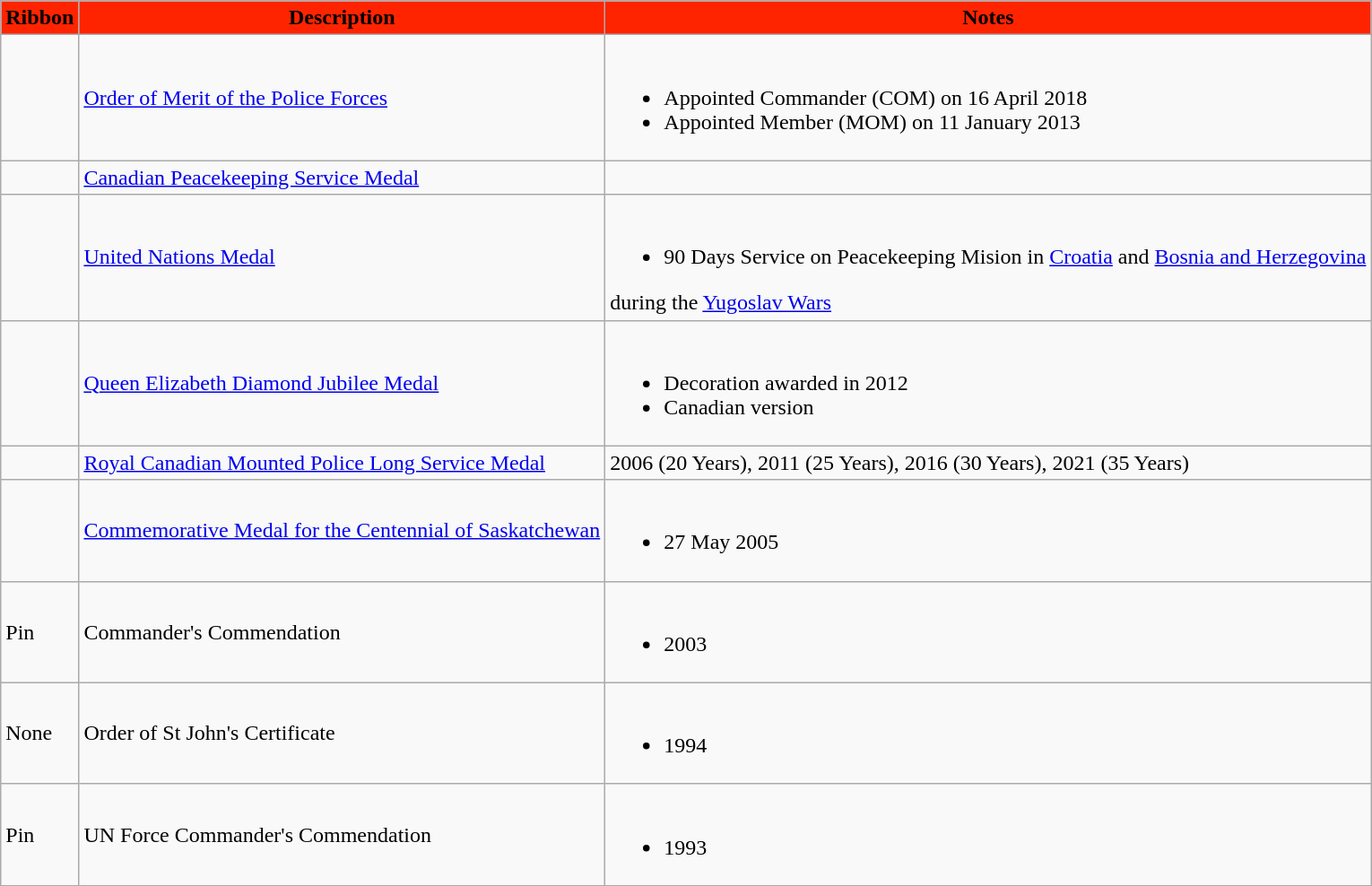<table class="wikitable">
<tr style="background:#FF2400;color:Black" align="center">
<td><strong>Ribbon</strong></td>
<td><strong>Description</strong></td>
<td><strong>Notes</strong></td>
</tr>
<tr>
<td></td>
<td><a href='#'>Order of Merit of the Police Forces</a></td>
<td><br><ul><li>Appointed Commander (COM) on 16 April 2018</li><li>Appointed Member (MOM) on 11 January 2013</li></ul></td>
</tr>
<tr>
<td></td>
<td><a href='#'>Canadian Peacekeeping Service Medal</a></td>
<td></td>
</tr>
<tr>
<td></td>
<td><a href='#'>United Nations Medal</a></td>
<td><br><ul><li>90 Days Service on Peacekeeping Mision in <a href='#'>Croatia</a> and <a href='#'>Bosnia and Herzegovina</a></li></ul>during the <a href='#'>Yugoslav Wars</a></td>
</tr>
<tr>
<td></td>
<td><a href='#'>Queen Elizabeth Diamond Jubilee Medal</a></td>
<td><br><ul><li>Decoration awarded in 2012</li><li>Canadian version</li></ul></td>
</tr>
<tr>
<td></td>
<td><a href='#'>Royal Canadian Mounted Police Long Service Medal</a></td>
<td>2006 (20 Years), 2011 (25 Years), 2016 (30 Years), 2021 (35 Years)</td>
</tr>
<tr>
<td></td>
<td><a href='#'>Commemorative Medal for the Centennial of Saskatchewan</a></td>
<td><br><ul><li>27 May 2005</li></ul></td>
</tr>
<tr>
<td>Pin</td>
<td>Commander's Commendation</td>
<td><br><ul><li>2003</li></ul></td>
</tr>
<tr>
<td>None</td>
<td>Order of St John's Certificate</td>
<td><br><ul><li>1994</li></ul></td>
</tr>
<tr>
<td>Pin</td>
<td>UN Force Commander's Commendation</td>
<td><br><ul><li>1993</li></ul></td>
</tr>
</table>
